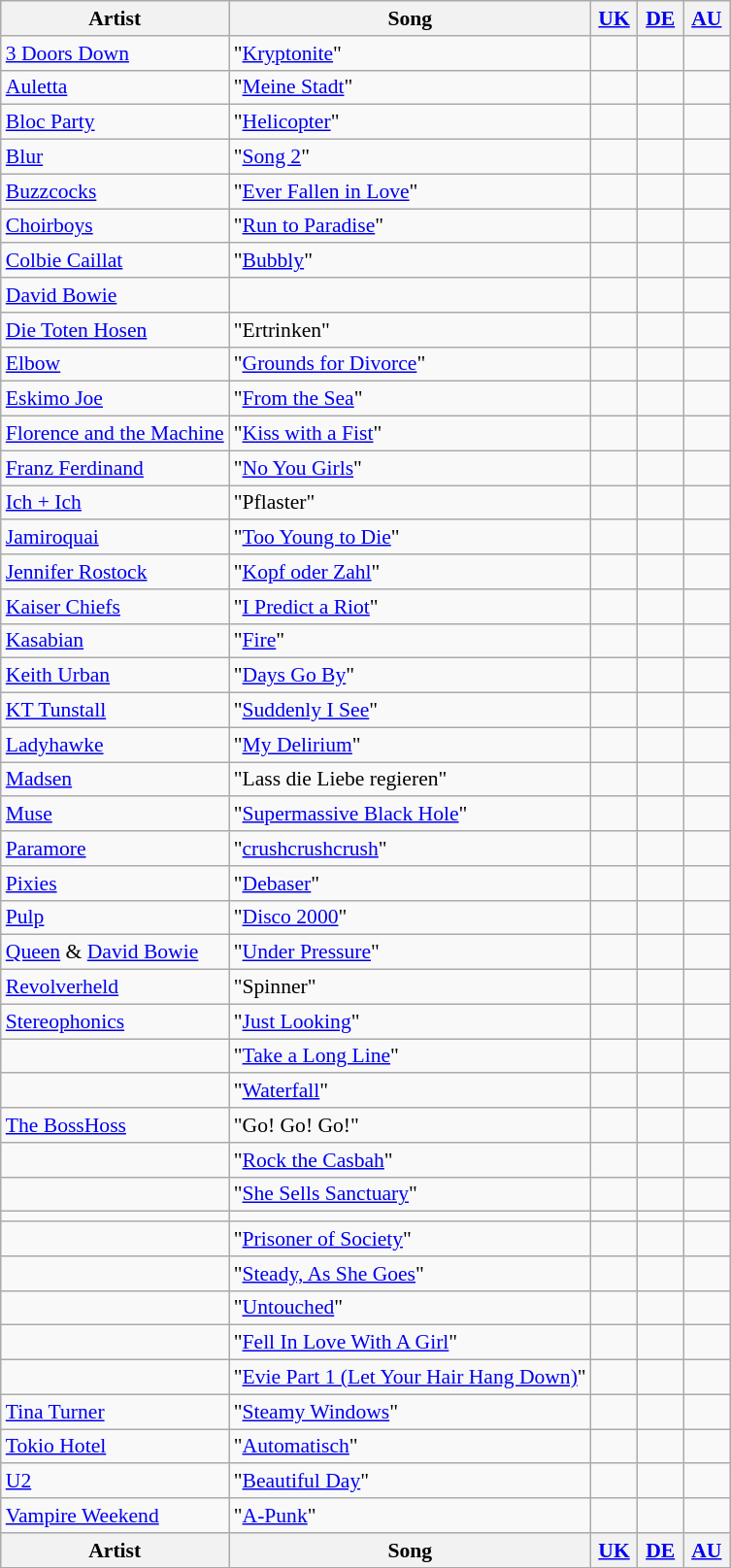<table class="wikitable sortable" style="font-size:90%;">
<tr>
<th>Artist</th>
<th>Song</th>
<th width=25px><a href='#'>UK</a></th>
<th width=25px><a href='#'>DE</a></th>
<th width=25px><a href='#'>AU</a></th>
</tr>
<tr>
<td><a href='#'>3 Doors Down</a></td>
<td>"<a href='#'>Kryptonite</a>"</td>
<td></td>
<td></td>
<td></td>
</tr>
<tr>
<td><a href='#'>Auletta</a></td>
<td>"<a href='#'>Meine Stadt</a>"</td>
<td></td>
<td></td>
<td></td>
</tr>
<tr>
<td><a href='#'>Bloc Party</a></td>
<td>"<a href='#'>Helicopter</a>"</td>
<td></td>
<td></td>
<td></td>
</tr>
<tr>
<td><a href='#'>Blur</a></td>
<td>"<a href='#'>Song 2</a>"</td>
<td></td>
<td></td>
<td></td>
</tr>
<tr>
<td><a href='#'>Buzzcocks</a></td>
<td>"<a href='#'>Ever Fallen in Love</a>"</td>
<td></td>
<td></td>
<td></td>
</tr>
<tr>
<td><a href='#'>Choirboys</a></td>
<td>"<a href='#'>Run to Paradise</a>"</td>
<td></td>
<td></td>
<td></td>
</tr>
<tr>
<td><a href='#'>Colbie Caillat</a></td>
<td>"<a href='#'>Bubbly</a>"</td>
<td></td>
<td></td>
<td></td>
</tr>
<tr>
<td><a href='#'>David Bowie</a></td>
<td></td>
<td></td>
<td></td>
<td></td>
</tr>
<tr>
<td><a href='#'>Die Toten Hosen</a></td>
<td>"Ertrinken"</td>
<td></td>
<td></td>
<td></td>
</tr>
<tr>
<td><a href='#'>Elbow</a></td>
<td>"<a href='#'>Grounds for Divorce</a>"</td>
<td></td>
<td></td>
<td></td>
</tr>
<tr>
<td><a href='#'>Eskimo Joe</a></td>
<td>"<a href='#'>From the Sea</a>"</td>
<td></td>
<td></td>
<td></td>
</tr>
<tr>
<td><a href='#'>Florence and the Machine</a></td>
<td>"<a href='#'>Kiss with a Fist</a>"</td>
<td></td>
<td></td>
<td></td>
</tr>
<tr>
<td><a href='#'>Franz Ferdinand</a></td>
<td>"<a href='#'>No You Girls</a>"</td>
<td></td>
<td></td>
<td></td>
</tr>
<tr>
<td><a href='#'>Ich + Ich</a></td>
<td>"Pflaster"</td>
<td></td>
<td></td>
<td></td>
</tr>
<tr>
<td><a href='#'>Jamiroquai</a></td>
<td>"<a href='#'>Too Young to Die</a>"</td>
<td></td>
<td></td>
<td></td>
</tr>
<tr>
<td><a href='#'>Jennifer Rostock</a></td>
<td>"<a href='#'>Kopf oder Zahl</a>"</td>
<td></td>
<td></td>
<td></td>
</tr>
<tr>
<td><a href='#'>Kaiser Chiefs</a></td>
<td>"<a href='#'>I Predict a Riot</a>"</td>
<td></td>
<td></td>
<td></td>
</tr>
<tr>
<td><a href='#'>Kasabian</a></td>
<td>"<a href='#'>Fire</a>"</td>
<td></td>
<td></td>
<td></td>
</tr>
<tr>
<td><a href='#'>Keith Urban</a></td>
<td>"<a href='#'>Days Go By</a>"</td>
<td></td>
<td></td>
<td></td>
</tr>
<tr>
<td><a href='#'>KT Tunstall</a></td>
<td>"<a href='#'>Suddenly I See</a>"</td>
<td></td>
<td></td>
<td></td>
</tr>
<tr>
<td><a href='#'>Ladyhawke</a></td>
<td>"<a href='#'>My Delirium</a>"</td>
<td></td>
<td></td>
<td></td>
</tr>
<tr>
<td><a href='#'>Madsen</a></td>
<td>"Lass die Liebe regieren"</td>
<td></td>
<td></td>
<td></td>
</tr>
<tr>
<td><a href='#'>Muse</a></td>
<td>"<a href='#'>Supermassive Black Hole</a>"</td>
<td></td>
<td></td>
<td></td>
</tr>
<tr>
<td><a href='#'>Paramore</a></td>
<td>"<a href='#'>crushcrushcrush</a>"</td>
<td></td>
<td></td>
<td></td>
</tr>
<tr>
<td><a href='#'>Pixies</a></td>
<td>"<a href='#'>Debaser</a>"</td>
<td></td>
<td></td>
<td></td>
</tr>
<tr>
<td><a href='#'>Pulp</a></td>
<td>"<a href='#'>Disco 2000</a>"</td>
<td></td>
<td></td>
<td></td>
</tr>
<tr>
<td><a href='#'>Queen</a> & <a href='#'>David Bowie</a></td>
<td>"<a href='#'>Under Pressure</a>"</td>
<td></td>
<td></td>
<td></td>
</tr>
<tr>
<td><a href='#'>Revolverheld</a></td>
<td>"Spinner"</td>
<td></td>
<td></td>
<td></td>
</tr>
<tr>
<td><a href='#'>Stereophonics</a></td>
<td>"<a href='#'>Just Looking</a>"</td>
<td></td>
<td></td>
<td></td>
</tr>
<tr>
<td></td>
<td>"<a href='#'>Take a Long Line</a>"</td>
<td></td>
<td></td>
<td></td>
</tr>
<tr>
<td></td>
<td>"<a href='#'>Waterfall</a>"</td>
<td></td>
<td></td>
<td></td>
</tr>
<tr>
<td><a href='#'>The BossHoss</a></td>
<td>"Go! Go! Go!"</td>
<td></td>
<td></td>
<td></td>
</tr>
<tr>
<td></td>
<td>"<a href='#'>Rock the Casbah</a>"</td>
<td></td>
<td></td>
<td></td>
</tr>
<tr>
<td></td>
<td>"<a href='#'>She Sells Sanctuary</a>"</td>
<td></td>
<td></td>
<td></td>
</tr>
<tr>
<td></td>
<td></td>
<td></td>
<td></td>
<td></td>
</tr>
<tr>
<td></td>
<td>"<a href='#'>Prisoner of Society</a>"</td>
<td></td>
<td></td>
<td></td>
</tr>
<tr>
<td></td>
<td>"<a href='#'>Steady, As She Goes</a>"</td>
<td></td>
<td></td>
<td></td>
</tr>
<tr>
<td></td>
<td>"<a href='#'>Untouched</a>"</td>
<td></td>
<td></td>
<td></td>
</tr>
<tr>
<td></td>
<td>"<a href='#'>Fell In Love With A Girl</a>"</td>
<td></td>
<td></td>
<td></td>
</tr>
<tr>
<td></td>
<td>"<a href='#'>Evie Part 1 (Let Your Hair Hang Down)</a>"</td>
<td></td>
<td></td>
<td></td>
</tr>
<tr>
<td><a href='#'>Tina Turner</a></td>
<td>"<a href='#'>Steamy Windows</a>"</td>
<td></td>
<td></td>
<td></td>
</tr>
<tr>
<td><a href='#'>Tokio Hotel</a></td>
<td>"<a href='#'>Automatisch</a>"</td>
<td></td>
<td></td>
<td></td>
</tr>
<tr>
<td><a href='#'>U2</a></td>
<td>"<a href='#'>Beautiful Day</a>"</td>
<td></td>
<td></td>
<td></td>
</tr>
<tr>
<td><a href='#'>Vampire Weekend</a></td>
<td>"<a href='#'>A-Punk</a>"</td>
<td></td>
<td></td>
<td></td>
</tr>
<tr class="sortbottom">
<th>Artist</th>
<th>Song</th>
<th><a href='#'>UK</a></th>
<th><a href='#'>DE</a></th>
<th><a href='#'>AU</a></th>
</tr>
</table>
